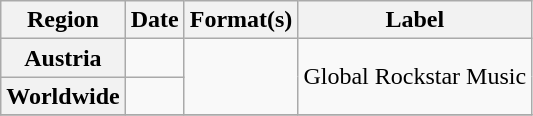<table class="wikitable plainrowheaders">
<tr>
<th scope="col">Region</th>
<th scope="col">Date</th>
<th scope="col">Format(s)</th>
<th scope="col">Label</th>
</tr>
<tr>
<th scope="row">Austria</th>
<td></td>
<td rowspan=2></td>
<td rowspan=2>Global Rockstar Music</td>
</tr>
<tr>
<th scope="row">Worldwide</th>
<td></td>
</tr>
<tr>
</tr>
</table>
